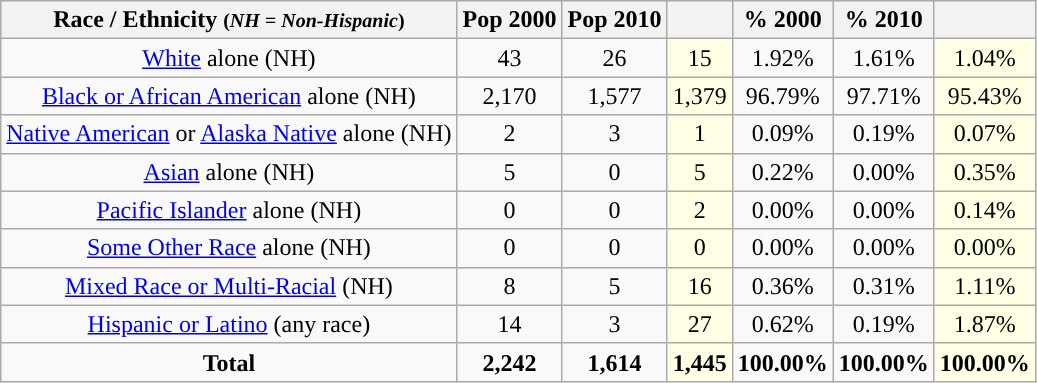<table class="wikitable" style="text-align:center;">
<tr>
<th>Race / Ethnicity <small>(<em>NH = Non-Hispanic</em>)</small></th>
<th>Pop 2000</th>
<th>Pop 2010</th>
<th></th>
<th>% 2000</th>
<th>% 2010</th>
<th></th>
</tr>
<tr>
<td><a href='#'>White</a> alone (NH)</td>
<td>43</td>
<td>26</td>
<td style='background: #ffffe6;'>15</td>
<td>1.92%</td>
<td>1.61%</td>
<td style='background: #ffffe6;'>1.04%</td>
</tr>
<tr>
<td><a href='#'>Black or African American</a> alone (NH)</td>
<td>2,170</td>
<td>1,577</td>
<td style='background: #ffffe6;'>1,379</td>
<td>96.79%</td>
<td>97.71%</td>
<td style='background: #ffffe6;'>95.43%</td>
</tr>
<tr>
<td><a href='#'>Native American</a> or <a href='#'>Alaska Native</a> alone (NH)</td>
<td>2</td>
<td>3</td>
<td style='background: #ffffe6;'>1</td>
<td>0.09%</td>
<td>0.19%</td>
<td style='background: #ffffe6;'>0.07%</td>
</tr>
<tr>
<td><a href='#'>Asian</a> alone (NH)</td>
<td>5</td>
<td>0</td>
<td style='background: #ffffe6;'>5</td>
<td>0.22%</td>
<td>0.00%</td>
<td style='background: #ffffe6;'>0.35%</td>
</tr>
<tr>
<td><a href='#'>Pacific Islander</a> alone (NH)</td>
<td>0</td>
<td>0</td>
<td style='background: #ffffe6;'>2</td>
<td>0.00%</td>
<td>0.00%</td>
<td style='background: #ffffe6;'>0.14%</td>
</tr>
<tr>
<td><a href='#'>Some Other Race</a> alone (NH)</td>
<td>0</td>
<td>0</td>
<td style='background: #ffffe6;'>0</td>
<td>0.00%</td>
<td>0.00%</td>
<td style='background: #ffffe6;'>0.00%</td>
</tr>
<tr>
<td><a href='#'>Mixed Race or Multi-Racial</a> (NH)</td>
<td>8</td>
<td>5</td>
<td style='background: #ffffe6;'>16</td>
<td>0.36%</td>
<td>0.31%</td>
<td style='background: #ffffe6;'>1.11%</td>
</tr>
<tr>
<td><a href='#'>Hispanic or Latino</a> (any race)</td>
<td>14</td>
<td>3</td>
<td style='background: #ffffe6;'>27</td>
<td>0.62%</td>
<td>0.19%</td>
<td style='background: #ffffe6;'>1.87%</td>
</tr>
<tr>
<td><strong>Total</strong></td>
<td><strong>2,242</strong></td>
<td><strong>1,614</strong></td>
<td style='background: #ffffe6;'><strong>1,445</strong></td>
<td><strong>100.00%</strong></td>
<td><strong>100.00%</strong></td>
<td style='background: #ffffe6;'><strong>100.00%</strong></td>
</tr>
</table>
